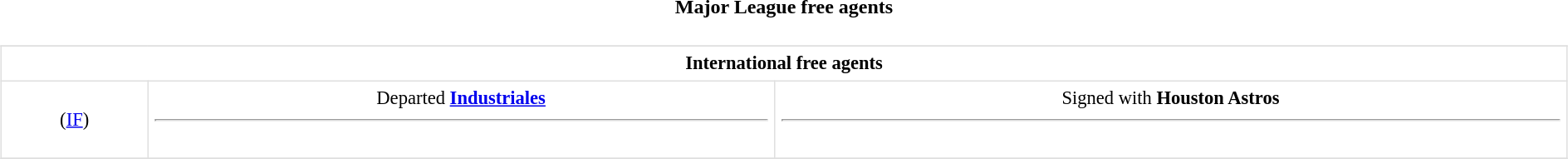<table class="toccolours" style="width:100%; background:inherit">
<tr>
<th>Major League free agents</th>
</tr>
<tr>
<td><br><table border=1 style="border-collapse:collapse; font-size:94%; text-align: center; width: 100%" bordercolor="#DFDFDF"  cellpadding="5">
<tr style="background:#eeeeee">
</tr>
<tr>
<td colspan="3;" text-align: "left;"><strong>International free agents</strong></td>
</tr>
<tr>
<td> (<a href='#'>IF</a>) </td>
<td style="vertical-align:top">Departed <strong><a href='#'>Industriales</a></strong><hr><br></td>
<td style="vertical-align:top">Signed with <strong>Houston Astros</strong><hr><br></td>
</tr>
<tr>
</tr>
</table>
</td>
</tr>
</table>
